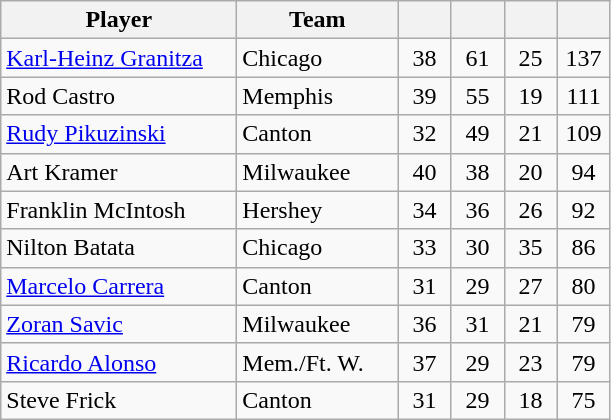<table class="wikitable">
<tr>
<th width=150>Player</th>
<th width=100>Team</th>
<th width=28></th>
<th width=28></th>
<th width=28></th>
<th width=28></th>
</tr>
<tr align=center>
<td align=left><a href='#'>Karl-Heinz Granitza</a></td>
<td align=left>Chicago</td>
<td>38</td>
<td>61</td>
<td>25</td>
<td>137</td>
</tr>
<tr align=center>
<td align=left>Rod Castro</td>
<td align=left>Memphis</td>
<td>39</td>
<td>55</td>
<td>19</td>
<td>111</td>
</tr>
<tr align=center>
<td align=left><a href='#'>Rudy Pikuzinski</a></td>
<td align=left>Canton</td>
<td>32</td>
<td>49</td>
<td>21</td>
<td>109</td>
</tr>
<tr align=center>
<td align=left>Art Kramer</td>
<td align=left>Milwaukee</td>
<td>40</td>
<td>38</td>
<td>20</td>
<td>94</td>
</tr>
<tr align=center>
<td align=left>Franklin McIntosh</td>
<td align=left>Hershey</td>
<td>34</td>
<td>36</td>
<td>26</td>
<td>92</td>
</tr>
<tr align=center>
<td align=left>Nilton Batata</td>
<td align=left>Chicago</td>
<td>33</td>
<td>30</td>
<td>35</td>
<td>86</td>
</tr>
<tr align=center>
<td align=left><a href='#'>Marcelo Carrera</a></td>
<td align=left>Canton</td>
<td>31</td>
<td>29</td>
<td>27</td>
<td>80</td>
</tr>
<tr align=center>
<td align=left><a href='#'>Zoran Savic</a></td>
<td align=left>Milwaukee</td>
<td>36</td>
<td>31</td>
<td>21</td>
<td>79</td>
</tr>
<tr align=center>
<td align=left><a href='#'>Ricardo Alonso</a></td>
<td align=left>Mem./Ft. W.</td>
<td>37</td>
<td>29</td>
<td>23</td>
<td>79</td>
</tr>
<tr align=center>
<td align=left>Steve Frick</td>
<td align=left>Canton</td>
<td>31</td>
<td>29</td>
<td>18</td>
<td>75</td>
</tr>
</table>
